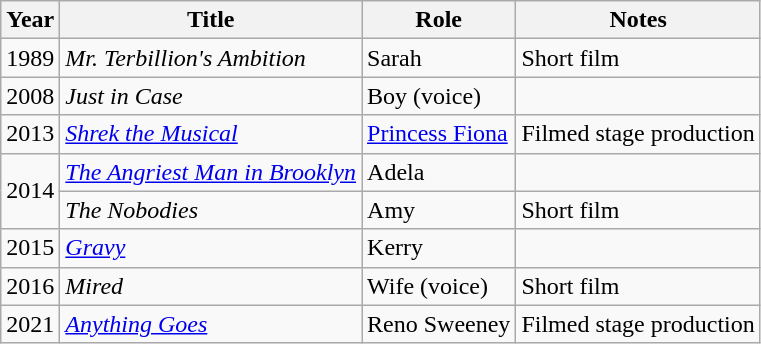<table class="wikitable sortable">
<tr>
<th>Year</th>
<th>Title</th>
<th>Role</th>
<th class="unsortable">Notes</th>
</tr>
<tr>
<td>1989</td>
<td><em>Mr. Terbillion's Ambition</em></td>
<td>Sarah</td>
<td>Short film</td>
</tr>
<tr>
<td>2008</td>
<td><em>Just in Case</em></td>
<td>Boy (voice)</td>
<td></td>
</tr>
<tr>
<td>2013</td>
<td><em><a href='#'>Shrek the Musical</a></em></td>
<td><a href='#'>Princess Fiona</a></td>
<td>Filmed stage production</td>
</tr>
<tr>
<td rowspan="2">2014</td>
<td><em><a href='#'>The Angriest Man in Brooklyn</a></em></td>
<td>Adela</td>
<td></td>
</tr>
<tr>
<td><em>The Nobodies</em></td>
<td>Amy</td>
<td>Short film</td>
</tr>
<tr>
<td>2015</td>
<td><em><a href='#'>Gravy</a></em></td>
<td>Kerry</td>
<td></td>
</tr>
<tr>
<td>2016</td>
<td><em>Mired</em></td>
<td>Wife (voice)</td>
<td>Short film</td>
</tr>
<tr>
<td>2021</td>
<td><em><a href='#'>Anything Goes</a></em></td>
<td>Reno Sweeney</td>
<td>Filmed stage production</td>
</tr>
</table>
